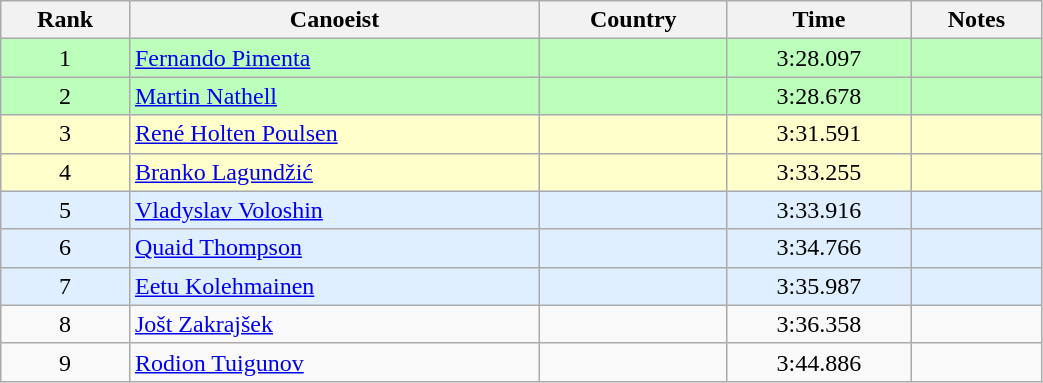<table class="wikitable" style="text-align:center;width: 55%">
<tr>
<th>Rank</th>
<th>Canoeist</th>
<th>Country</th>
<th>Time</th>
<th>Notes</th>
</tr>
<tr bgcolor=bbffbb>
<td>1</td>
<td align="left"><a href='#'>Fernando Pimenta</a></td>
<td align="left"></td>
<td>3:28.097</td>
<td></td>
</tr>
<tr bgcolor=bbffbb>
<td>2</td>
<td align="left"><a href='#'>Martin Nathell</a></td>
<td align="left"></td>
<td>3:28.678</td>
<td></td>
</tr>
<tr bgcolor=ffffcc>
<td>3</td>
<td align="left"><a href='#'>René Holten Poulsen</a></td>
<td align="left"></td>
<td>3:31.591</td>
<td></td>
</tr>
<tr bgcolor=ffffcc>
<td>4</td>
<td align="left"><a href='#'>Branko Lagundžić</a></td>
<td align="left"></td>
<td>3:33.255</td>
<td></td>
</tr>
<tr bgcolor=dfefff>
<td>5</td>
<td align="left"><a href='#'>Vladyslav Voloshin</a></td>
<td align="left"></td>
<td>3:33.916</td>
<td></td>
</tr>
<tr bgcolor=dfefff>
<td>6</td>
<td align="left"><a href='#'>Quaid Thompson</a></td>
<td align="left"></td>
<td>3:34.766</td>
<td></td>
</tr>
<tr bgcolor=dfefff>
<td>7</td>
<td align="left"><a href='#'>Eetu Kolehmainen</a></td>
<td align="left"></td>
<td>3:35.987</td>
<td></td>
</tr>
<tr>
<td>8</td>
<td align="left"><a href='#'>Jošt Zakrajšek</a></td>
<td align="left"></td>
<td>3:36.358</td>
<td></td>
</tr>
<tr>
<td>9</td>
<td align="left"><a href='#'>Rodion Tuigunov</a></td>
<td align="left"></td>
<td>3:44.886</td>
<td></td>
</tr>
</table>
